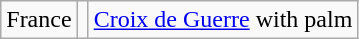<table class="wikitable">
<tr>
<td>France</td>
<td></td>
<td><a href='#'>Croix de Guerre</a> with palm</td>
</tr>
</table>
